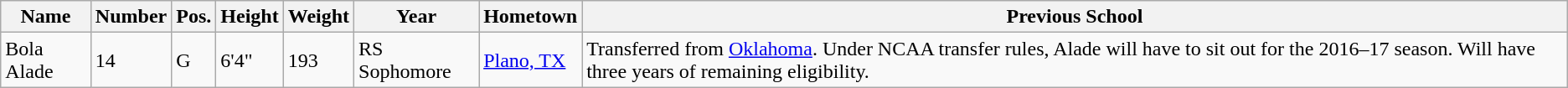<table class="wikitable sortable" border="1">
<tr>
<th>Name</th>
<th>Number</th>
<th>Pos.</th>
<th>Height</th>
<th>Weight</th>
<th>Year</th>
<th>Hometown</th>
<th class="unsortable">Previous School</th>
</tr>
<tr>
<td>Bola Alade</td>
<td>14</td>
<td>G</td>
<td>6'4"</td>
<td>193</td>
<td>RS Sophomore</td>
<td><a href='#'>Plano, TX</a></td>
<td>Transferred from <a href='#'>Oklahoma</a>. Under NCAA transfer rules, Alade will have to sit out for the 2016–17 season. Will have three years of remaining eligibility.</td>
</tr>
</table>
